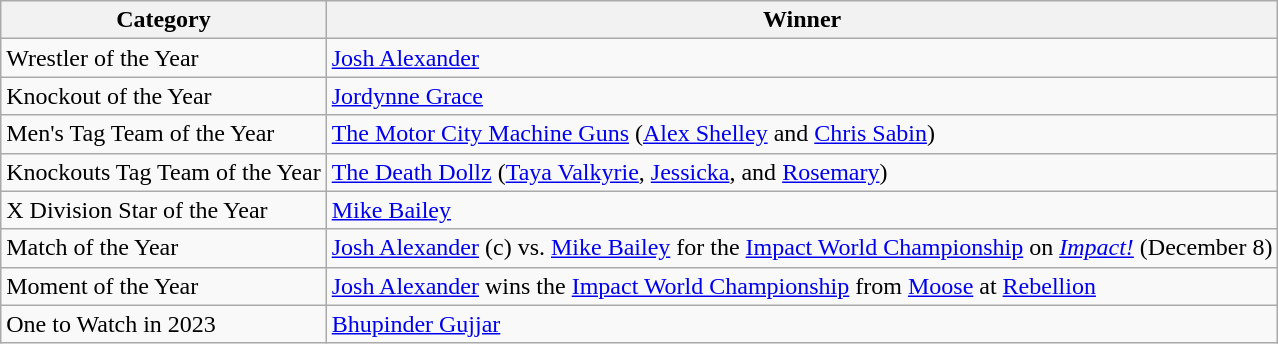<table class="wikitable">
<tr>
<th>Category</th>
<th>Winner</th>
</tr>
<tr>
<td>Wrestler of the Year</td>
<td><a href='#'>Josh Alexander</a></td>
</tr>
<tr>
<td>Knockout of the Year</td>
<td><a href='#'>Jordynne Grace</a></td>
</tr>
<tr>
<td>Men's Tag Team of the Year</td>
<td><a href='#'>The Motor City Machine Guns</a> (<a href='#'>Alex Shelley</a> and <a href='#'>Chris Sabin</a>)</td>
</tr>
<tr>
<td>Knockouts Tag Team of the Year</td>
<td><a href='#'>The Death Dollz</a> (<a href='#'>Taya Valkyrie</a>, <a href='#'>Jessicka</a>, and <a href='#'>Rosemary</a>)</td>
</tr>
<tr>
<td>X Division Star of the Year</td>
<td><a href='#'>Mike Bailey</a></td>
</tr>
<tr>
<td>Match of the Year</td>
<td><a href='#'>Josh Alexander</a> (c) vs. <a href='#'>Mike Bailey</a> for the <a href='#'>Impact World Championship</a> on <em><a href='#'>Impact!</a></em> (December 8)</td>
</tr>
<tr>
<td>Moment of the Year</td>
<td><a href='#'>Josh Alexander</a> wins the <a href='#'>Impact World Championship</a> from <a href='#'>Moose</a> at <a href='#'>Rebellion</a></td>
</tr>
<tr>
<td>One to Watch in 2023</td>
<td><a href='#'>Bhupinder Gujjar</a></td>
</tr>
</table>
